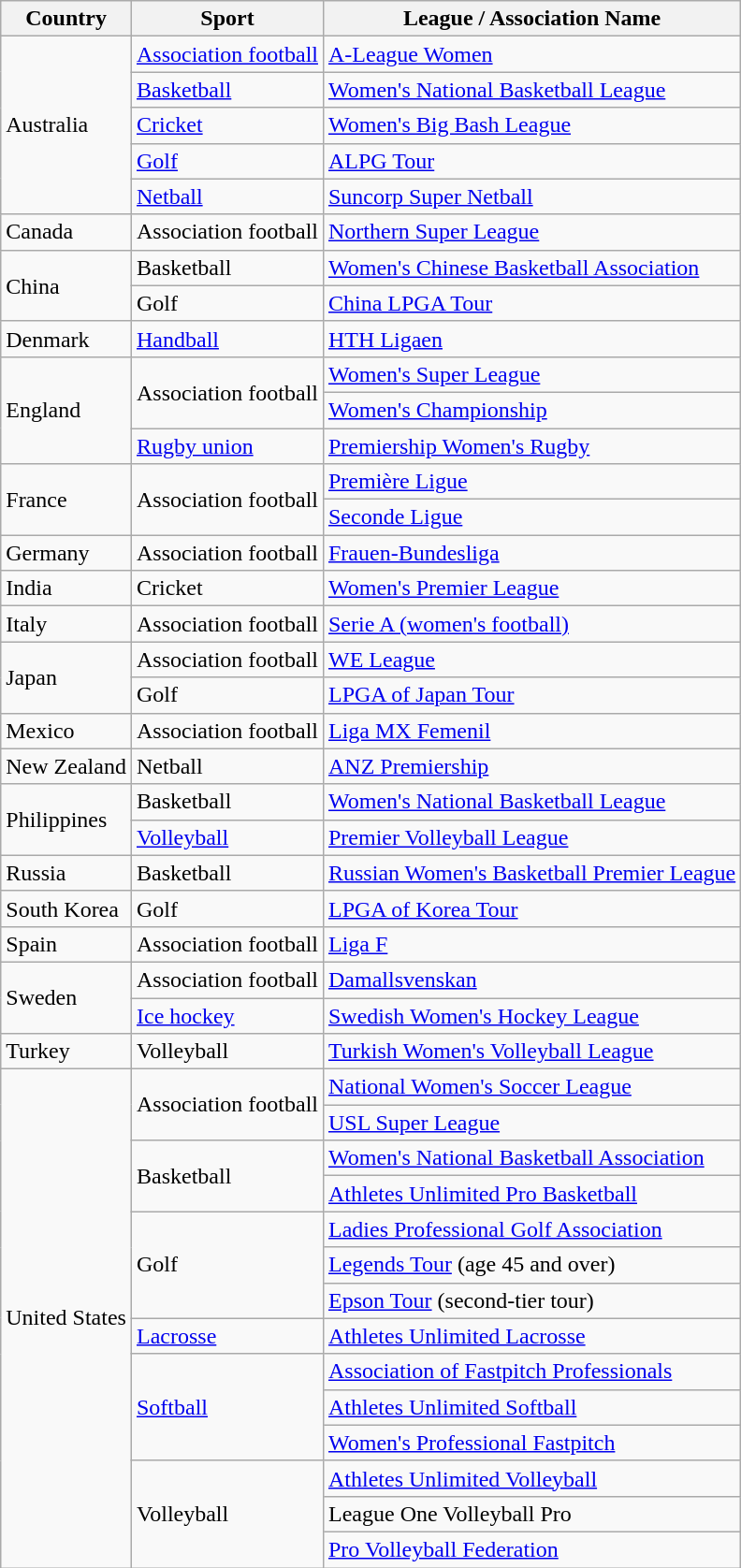<table class="wikitable sortable plainrowheaders">
<tr>
<th>Country</th>
<th>Sport</th>
<th>League / Association Name</th>
</tr>
<tr>
<td rowspan="5">Australia</td>
<td><a href='#'>Association football</a></td>
<td><a href='#'>A-League Women</a></td>
</tr>
<tr>
<td><a href='#'>Basketball</a></td>
<td><a href='#'>Women's National Basketball League</a></td>
</tr>
<tr>
<td><a href='#'>Cricket</a></td>
<td><a href='#'>Women's Big Bash League</a></td>
</tr>
<tr>
<td><a href='#'>Golf</a></td>
<td><a href='#'>ALPG Tour</a></td>
</tr>
<tr>
<td><a href='#'>Netball</a></td>
<td><a href='#'>Suncorp Super Netball</a></td>
</tr>
<tr>
<td>Canada</td>
<td>Association football</td>
<td><a href='#'>Northern Super League</a></td>
</tr>
<tr>
<td rowspan="2">China</td>
<td>Basketball</td>
<td><a href='#'>Women's Chinese Basketball Association</a></td>
</tr>
<tr>
<td>Golf</td>
<td><a href='#'>China LPGA Tour</a></td>
</tr>
<tr>
<td>Denmark</td>
<td><a href='#'>Handball</a></td>
<td><a href='#'>HTH Ligaen</a></td>
</tr>
<tr>
<td rowspan="3">England</td>
<td rowspan="2">Association football</td>
<td><a href='#'>Women's Super League</a></td>
</tr>
<tr>
<td><a href='#'>Women's Championship</a></td>
</tr>
<tr>
<td><a href='#'>Rugby union</a></td>
<td><a href='#'>Premiership Women's Rugby</a></td>
</tr>
<tr>
<td rowspan="2">France</td>
<td rowspan="2">Association football</td>
<td><a href='#'>Première Ligue</a></td>
</tr>
<tr>
<td><a href='#'>Seconde Ligue</a></td>
</tr>
<tr>
<td>Germany</td>
<td>Association football</td>
<td><a href='#'>Frauen-Bundesliga</a></td>
</tr>
<tr>
<td>India</td>
<td>Cricket</td>
<td><a href='#'>Women's Premier League</a></td>
</tr>
<tr>
<td>Italy</td>
<td>Association football</td>
<td><a href='#'>Serie A (women's football)</a></td>
</tr>
<tr>
<td rowspan="2">Japan</td>
<td>Association football</td>
<td><a href='#'>WE League</a></td>
</tr>
<tr>
<td>Golf</td>
<td><a href='#'>LPGA of Japan Tour</a></td>
</tr>
<tr>
<td>Mexico</td>
<td>Association football</td>
<td><a href='#'>Liga MX Femenil</a></td>
</tr>
<tr>
<td>New Zealand</td>
<td>Netball</td>
<td><a href='#'>ANZ Premiership</a></td>
</tr>
<tr>
<td rowspan="2">Philippines</td>
<td>Basketball</td>
<td><a href='#'>Women's National Basketball League</a></td>
</tr>
<tr>
<td><a href='#'>Volleyball</a></td>
<td><a href='#'>Premier Volleyball League</a></td>
</tr>
<tr>
<td>Russia</td>
<td>Basketball</td>
<td><a href='#'>Russian Women's Basketball Premier League</a></td>
</tr>
<tr>
<td>South Korea</td>
<td>Golf</td>
<td><a href='#'>LPGA of Korea Tour</a></td>
</tr>
<tr>
<td>Spain</td>
<td>Association football</td>
<td><a href='#'>Liga F</a></td>
</tr>
<tr>
<td rowspan="2">Sweden</td>
<td>Association football</td>
<td><a href='#'>Damallsvenskan</a></td>
</tr>
<tr>
<td><a href='#'>Ice hockey</a></td>
<td><a href='#'>Swedish Women's Hockey League</a></td>
</tr>
<tr>
<td>Turkey</td>
<td>Volleyball</td>
<td><a href='#'>Turkish Women's Volleyball League</a></td>
</tr>
<tr>
<td rowspan="14">United States</td>
<td rowspan="2">Association football</td>
<td><a href='#'>National Women's Soccer League</a></td>
</tr>
<tr>
<td><a href='#'>USL Super League</a></td>
</tr>
<tr>
<td rowspan="2">Basketball</td>
<td><a href='#'>Women's National Basketball Association</a></td>
</tr>
<tr>
<td><a href='#'>Athletes Unlimited Pro Basketball</a></td>
</tr>
<tr>
<td rowspan="3">Golf</td>
<td><a href='#'>Ladies Professional Golf Association</a></td>
</tr>
<tr>
<td><a href='#'>Legends Tour</a> (age 45 and over)</td>
</tr>
<tr>
<td><a href='#'>Epson Tour</a> (second-tier tour)</td>
</tr>
<tr>
<td><a href='#'>Lacrosse</a></td>
<td><a href='#'>Athletes Unlimited Lacrosse</a></td>
</tr>
<tr>
<td rowspan="3"><a href='#'>Softball</a></td>
<td><a href='#'>Association of Fastpitch Professionals</a></td>
</tr>
<tr>
<td><a href='#'>Athletes Unlimited Softball</a></td>
</tr>
<tr>
<td><a href='#'>Women's Professional Fastpitch</a></td>
</tr>
<tr>
<td rowspan="3">Volleyball</td>
<td><a href='#'>Athletes Unlimited Volleyball</a></td>
</tr>
<tr>
<td>League One Volleyball Pro</td>
</tr>
<tr>
<td><a href='#'>Pro Volleyball Federation</a></td>
</tr>
</table>
